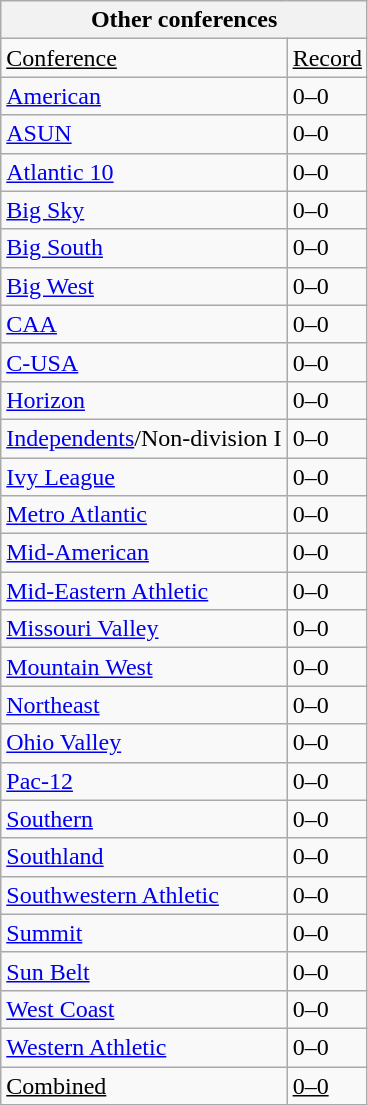<table class="wikitable">
<tr>
<th colspan="2">Other conferences</th>
</tr>
<tr>
<td><u>Conference</u></td>
<td><u>Record</u></td>
</tr>
<tr>
<td><a href='#'>American</a></td>
<td>0–0</td>
</tr>
<tr>
<td><a href='#'>ASUN</a></td>
<td>0–0</td>
</tr>
<tr>
<td><a href='#'>Atlantic 10</a></td>
<td>0–0</td>
</tr>
<tr>
<td><a href='#'>Big Sky</a></td>
<td>0–0</td>
</tr>
<tr>
<td><a href='#'>Big South</a></td>
<td>0–0</td>
</tr>
<tr>
<td><a href='#'>Big West</a></td>
<td>0–0</td>
</tr>
<tr>
<td><a href='#'>CAA</a></td>
<td>0–0</td>
</tr>
<tr>
<td><a href='#'>C-USA</a></td>
<td>0–0</td>
</tr>
<tr>
<td><a href='#'>Horizon</a></td>
<td>0–0</td>
</tr>
<tr>
<td><a href='#'>Independents</a>/Non-division I</td>
<td>0–0</td>
</tr>
<tr>
<td><a href='#'>Ivy League</a></td>
<td>0–0</td>
</tr>
<tr>
<td><a href='#'>Metro Atlantic</a></td>
<td>0–0</td>
</tr>
<tr>
<td><a href='#'>Mid-American</a></td>
<td>0–0</td>
</tr>
<tr>
<td><a href='#'>Mid-Eastern Athletic</a></td>
<td>0–0</td>
</tr>
<tr>
<td><a href='#'>Missouri Valley</a></td>
<td>0–0</td>
</tr>
<tr>
<td><a href='#'>Mountain West</a></td>
<td>0–0</td>
</tr>
<tr>
<td><a href='#'>Northeast</a></td>
<td>0–0</td>
</tr>
<tr>
<td><a href='#'>Ohio Valley</a></td>
<td>0–0</td>
</tr>
<tr>
<td><a href='#'>Pac-12</a></td>
<td>0–0</td>
</tr>
<tr>
<td><a href='#'>Southern</a></td>
<td>0–0</td>
</tr>
<tr>
<td><a href='#'>Southland</a></td>
<td>0–0</td>
</tr>
<tr>
<td><a href='#'>Southwestern Athletic</a></td>
<td>0–0</td>
</tr>
<tr>
<td><a href='#'>Summit</a></td>
<td>0–0</td>
</tr>
<tr>
<td><a href='#'>Sun Belt</a></td>
<td>0–0</td>
</tr>
<tr>
<td><a href='#'>West Coast</a></td>
<td>0–0</td>
</tr>
<tr>
<td><a href='#'>Western Athletic</a></td>
<td>0–0</td>
</tr>
<tr>
<td><u>Combined</u></td>
<td><u>0–0</u></td>
</tr>
</table>
